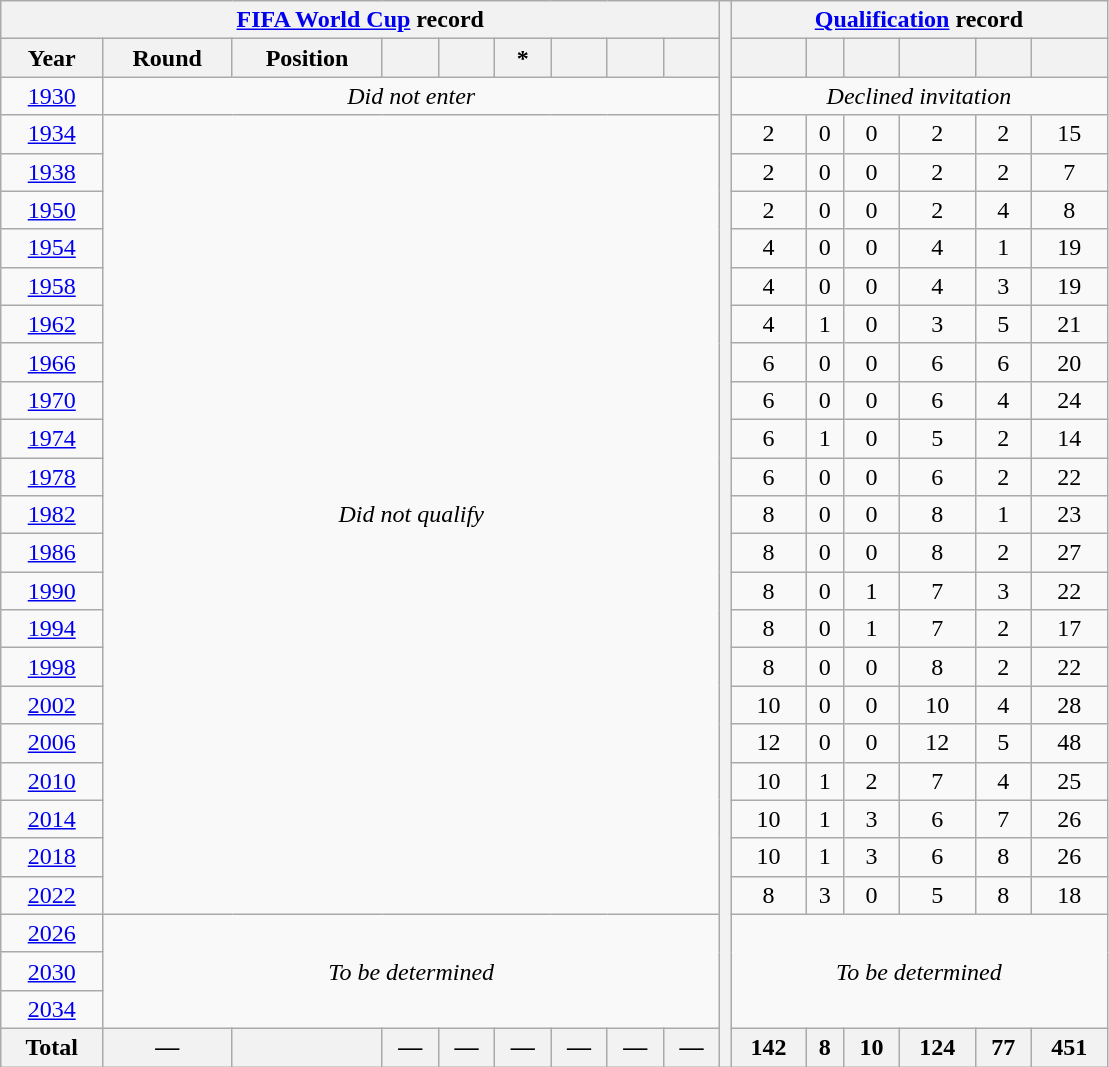<table class="wikitable" style="text-align: center;">
<tr>
<th colspan=9><a href='#'>FIFA World Cup</a> record</th>
<th width=1% rowspan=28></th>
<th colspan=7><a href='#'>Qualification</a> record</th>
</tr>
<tr>
<th>Year</th>
<th>Round</th>
<th>Position</th>
<th></th>
<th></th>
<th>*</th>
<th></th>
<th></th>
<th></th>
<th></th>
<th></th>
<th></th>
<th></th>
<th></th>
<th></th>
</tr>
<tr>
<td> <a href='#'>1930</a></td>
<td colspan=8><em>Did not enter</em></td>
<td colspan=6><em>Declined invitation</em></td>
</tr>
<tr>
<td> <a href='#'>1934</a></td>
<td colspan=8 rowspan=21><em>Did not qualify</em></td>
<td>2</td>
<td>0</td>
<td>0</td>
<td>2</td>
<td>2</td>
<td>15</td>
</tr>
<tr>
<td> <a href='#'>1938</a></td>
<td>2</td>
<td>0</td>
<td>0</td>
<td>2</td>
<td>2</td>
<td>7</td>
</tr>
<tr>
<td> <a href='#'>1950</a></td>
<td>2</td>
<td>0</td>
<td>0</td>
<td>2</td>
<td>4</td>
<td>8</td>
</tr>
<tr>
<td> <a href='#'>1954</a></td>
<td>4</td>
<td>0</td>
<td>0</td>
<td>4</td>
<td>1</td>
<td>19</td>
</tr>
<tr>
<td> <a href='#'>1958</a></td>
<td>4</td>
<td>0</td>
<td>0</td>
<td>4</td>
<td>3</td>
<td>19</td>
</tr>
<tr>
<td> <a href='#'>1962</a></td>
<td>4</td>
<td>1</td>
<td>0</td>
<td>3</td>
<td>5</td>
<td>21</td>
</tr>
<tr>
<td> <a href='#'>1966</a></td>
<td>6</td>
<td>0</td>
<td>0</td>
<td>6</td>
<td>6</td>
<td>20</td>
</tr>
<tr>
<td> <a href='#'>1970</a></td>
<td>6</td>
<td>0</td>
<td>0</td>
<td>6</td>
<td>4</td>
<td>24</td>
</tr>
<tr>
<td> <a href='#'>1974</a></td>
<td>6</td>
<td>1</td>
<td>0</td>
<td>5</td>
<td>2</td>
<td>14</td>
</tr>
<tr>
<td> <a href='#'>1978</a></td>
<td>6</td>
<td>0</td>
<td>0</td>
<td>6</td>
<td>2</td>
<td>22</td>
</tr>
<tr>
<td> <a href='#'>1982</a></td>
<td>8</td>
<td>0</td>
<td>0</td>
<td>8</td>
<td>1</td>
<td>23</td>
</tr>
<tr>
<td> <a href='#'>1986</a></td>
<td>8</td>
<td>0</td>
<td>0</td>
<td>8</td>
<td>2</td>
<td>27</td>
</tr>
<tr>
<td> <a href='#'>1990</a></td>
<td>8</td>
<td>0</td>
<td>1</td>
<td>7</td>
<td>3</td>
<td>22</td>
</tr>
<tr>
<td> <a href='#'>1994</a></td>
<td>8</td>
<td>0</td>
<td>1</td>
<td>7</td>
<td>2</td>
<td>17</td>
</tr>
<tr>
<td> <a href='#'>1998</a></td>
<td>8</td>
<td>0</td>
<td>0</td>
<td>8</td>
<td>2</td>
<td>22</td>
</tr>
<tr>
<td>  <a href='#'>2002</a></td>
<td>10</td>
<td>0</td>
<td>0</td>
<td>10</td>
<td>4</td>
<td>28</td>
</tr>
<tr>
<td> <a href='#'>2006</a></td>
<td>12</td>
<td>0</td>
<td>0</td>
<td>12</td>
<td>5</td>
<td>48</td>
</tr>
<tr>
<td> <a href='#'>2010</a></td>
<td>10</td>
<td>1</td>
<td>2</td>
<td>7</td>
<td>4</td>
<td>25</td>
</tr>
<tr>
<td> <a href='#'>2014</a></td>
<td>10</td>
<td>1</td>
<td>3</td>
<td>6</td>
<td>7</td>
<td>26</td>
</tr>
<tr>
<td> <a href='#'>2018</a></td>
<td>10</td>
<td>1</td>
<td>3</td>
<td>6</td>
<td>8</td>
<td>26</td>
</tr>
<tr>
<td> <a href='#'>2022</a></td>
<td>8</td>
<td>3</td>
<td>0</td>
<td>5</td>
<td>8</td>
<td>18</td>
</tr>
<tr>
<td>   <a href='#'>2026</a></td>
<td colspan=8 rowspan=3><em>To be determined</em></td>
<td colspan=6 rowspan=3><em>To be determined</em></td>
</tr>
<tr>
<td>   <a href='#'>2030</a></td>
</tr>
<tr>
<td> <a href='#'>2034</a></td>
</tr>
<tr>
<th>Total</th>
<th>—</th>
<th></th>
<th>—</th>
<th>—</th>
<th>—</th>
<th>—</th>
<th>—</th>
<th>—</th>
<th>142</th>
<th>8</th>
<th>10</th>
<th>124</th>
<th>77</th>
<th>451</th>
</tr>
</table>
